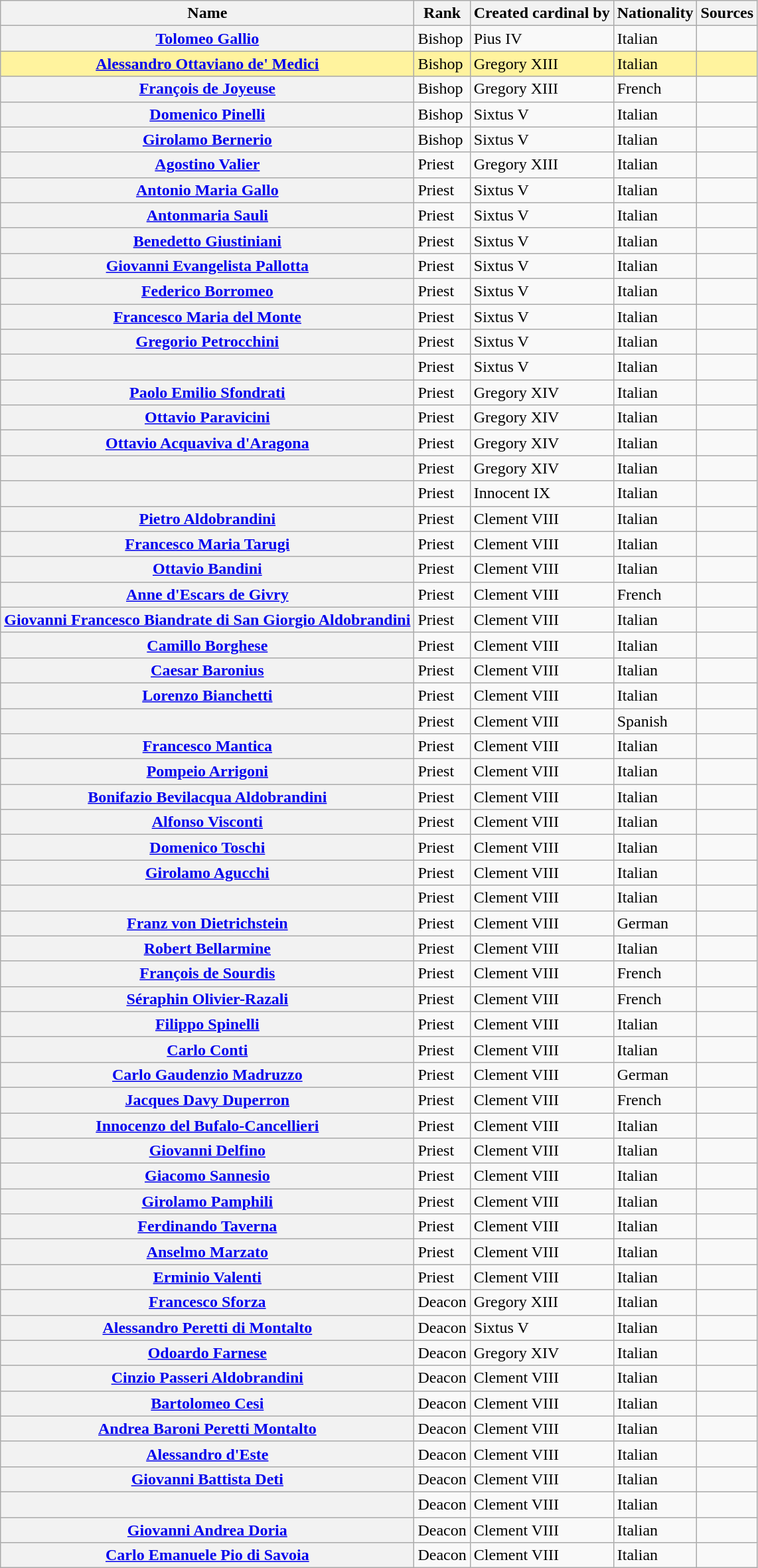<table class="wikitable sortable plainrowheaders">
<tr>
<th scope=col>Name</th>
<th scope=col>Rank</th>
<th scope=col>Created cardinal by</th>
<th scope=col>Nationality</th>
<th scope=col class=unsortable>Sources</th>
</tr>
<tr>
<th scope="row" data-sort-value="Gallio, Tolomeo"><a href='#'>Tolomeo Gallio</a></th>
<td data-sort-value=1>Bishop</td>
<td>Pius IV</td>
<td>Italian</td>
<td></td>
</tr>
<tr style="background: #FFF39E;">
<th scope="row" data-sort-value="Medici, Alessandro Ottaviano" style="background: #FFF39E;"><a href='#'>Alessandro Ottaviano de' Medici</a></th>
<td data-sort-value=1>Bishop</td>
<td>Gregory XIII</td>
<td>Italian</td>
<td></td>
</tr>
<tr>
<th scope="row" data-sort-value="Joyeuse, François"><a href='#'>François de Joyeuse</a></th>
<td data-sort-value=1>Bishop</td>
<td>Gregory XIII</td>
<td>French</td>
<td></td>
</tr>
<tr>
<th scope="row" data-sort-value="Pinelli, Domenico"><a href='#'>Domenico Pinelli</a></th>
<td data-sort-value=1>Bishop</td>
<td>Sixtus V</td>
<td>Italian</td>
<td></td>
</tr>
<tr>
<th scope="row" data-sort-value="Bernerio, Girolamo"><a href='#'>Girolamo Bernerio</a></th>
<td data-sort-value=1>Bishop</td>
<td>Sixtus V</td>
<td>Italian</td>
<td></td>
</tr>
<tr>
<th scope="row" data-sort-value="Valier, Agostino"><a href='#'>Agostino Valier</a></th>
<td data-sort-value="2">Priest</td>
<td>Gregory XIII</td>
<td>Italian</td>
<td></td>
</tr>
<tr>
<th scope="row" data-sort-value="Gallo, Antonio Maria"><a href='#'>Antonio Maria Gallo</a></th>
<td data-sort-value="2">Priest</td>
<td>Sixtus V</td>
<td>Italian</td>
<td></td>
</tr>
<tr>
<th scope="row" data-sort-value="Sauli, Antonmaria"><a href='#'>Antonmaria Sauli</a></th>
<td data-sort-value="2">Priest</td>
<td>Sixtus V</td>
<td>Italian</td>
<td></td>
</tr>
<tr>
<th scope="row" data-sort-value="Giustiniani, Benedetto"><a href='#'>Benedetto Giustiniani</a></th>
<td data-sort-value="2">Priest</td>
<td>Sixtus V</td>
<td>Italian</td>
<td></td>
</tr>
<tr>
<th scope="row" data-sort-value="Pallotta, Giovanni Evangelista"><a href='#'>Giovanni Evangelista Pallotta</a></th>
<td data-sort-value="2">Priest</td>
<td>Sixtus V</td>
<td>Italian</td>
<td></td>
</tr>
<tr>
<th scope="row" data-sort-value="Borromeo, Federico"><a href='#'>Federico Borromeo</a></th>
<td data-sort-value="2">Priest</td>
<td>Sixtus V</td>
<td>Italian</td>
<td></td>
</tr>
<tr>
<th scope="row" data-sort-value="Monte, Francesco Maria"><a href='#'>Francesco Maria del Monte</a></th>
<td data-sort-value="2">Priest</td>
<td>Sixtus V</td>
<td>Italian</td>
<td></td>
</tr>
<tr>
<th scope="row" data-sort-value="Petrocchini, Gregorio"><a href='#'>Gregorio Petrocchini</a></th>
<td data-sort-value="2">Priest</td>
<td>Sixtus V</td>
<td>Italian</td>
<td></td>
</tr>
<tr>
<th scope="row" data-sort-value="Pierbenedetti, Mariano"></th>
<td data-sort-value="2">Priest</td>
<td>Sixtus V</td>
<td>Italian</td>
<td></td>
</tr>
<tr>
<th scope="row" data-sort-value="Sfondrati, Paolo Emilio"><a href='#'>Paolo Emilio Sfondrati</a></th>
<td data-sort-value="2">Priest</td>
<td>Gregory XIV</td>
<td>Italian</td>
<td></td>
</tr>
<tr>
<th scope="row" data-sort-value="Paravicini, Ottavio"><a href='#'>Ottavio Paravicini</a></th>
<td data-sort-value="2">Priest</td>
<td>Gregory XIV</td>
<td>Italian</td>
<td></td>
</tr>
<tr>
<th scope="row" data-sort-value="Aquaviva d'Aragona, Ottavio"><a href='#'>Ottavio Acquaviva d'Aragona</a></th>
<td data-sort-value="2">Priest</td>
<td>Gregory XIV</td>
<td>Italian</td>
<td></td>
</tr>
<tr>
<th scope="row" data-sort-value="Piatti, Flaminio"></th>
<td data-sort-value="2">Priest</td>
<td>Gregory XIV</td>
<td>Italian</td>
<td></td>
</tr>
<tr>
<th scope="row" data-sort-value="Facchinetti, Giovanni Antonio"></th>
<td data-sort-value="2">Priest</td>
<td>Innocent IX</td>
<td>Italian</td>
<td></td>
</tr>
<tr>
<th scope="row" data-sort-value="Aldobrandini, Pietro"><a href='#'>Pietro Aldobrandini</a></th>
<td data-sort-value="2">Priest</td>
<td>Clement VIII</td>
<td>Italian</td>
<td></td>
</tr>
<tr>
<th scope="row" data-sort-value="Tarugi, Francesco Maria"><a href='#'>Francesco Maria Tarugi</a></th>
<td data-sort-value="2">Priest</td>
<td>Clement VIII</td>
<td>Italian</td>
<td></td>
</tr>
<tr>
<th scope="row" data-sort-value="Bandini, Francisco"><a href='#'>Ottavio Bandini</a></th>
<td data-sort-value="2">Priest</td>
<td>Clement VIII</td>
<td>Italian</td>
<td></td>
</tr>
<tr>
<th scope="row" data-sort-value="Givry, Anne d'Escars"><a href='#'>Anne d'Escars de Givry</a></th>
<td data-sort-value="2">Priest</td>
<td>Clement VIII</td>
<td>French</td>
<td></td>
</tr>
<tr>
<th scope="row" data-sort-value="Aldobrandini, Giovanni Francesco Biandrate di San Giorgio"><a href='#'>Giovanni Francesco Biandrate di San Giorgio Aldobrandini</a></th>
<td data-sort-value="2">Priest</td>
<td>Clement VIII</td>
<td>Italian</td>
<td></td>
</tr>
<tr>
<th scope="row" data-sort-value="Borghese, Camillo"><a href='#'>Camillo Borghese</a></th>
<td data-sort-value="2">Priest</td>
<td>Clement VIII</td>
<td>Italian</td>
<td></td>
</tr>
<tr>
<th scope="row" data-sort-value="Baronius, Caesar"><a href='#'>Caesar Baronius</a></th>
<td data-sort-value="2">Priest</td>
<td>Clement VIII</td>
<td>Italian</td>
<td></td>
</tr>
<tr>
<th scope="row" data-sort-value="Bianchetti, Lorenzo"><a href='#'>Lorenzo Bianchetti</a></th>
<td data-sort-value="2">Priest</td>
<td>Clement VIII</td>
<td>Italian</td>
<td></td>
</tr>
<tr>
<th scope="row" data-sort-value="Avila, Francisco"></th>
<td data-sort-value="2">Priest</td>
<td>Clement VIII</td>
<td>Spanish</td>
<td></td>
</tr>
<tr>
<th scope="row" data-sort-value="Mantica, Francesco"><a href='#'>Francesco Mantica</a></th>
<td data-sort-value="2">Priest</td>
<td>Clement VIII</td>
<td>Italian</td>
<td></td>
</tr>
<tr>
<th scope="row" data-sort-value="Arrigoni, Pompeio"><a href='#'>Pompeio Arrigoni</a></th>
<td data-sort-value="2">Priest</td>
<td>Clement VIII</td>
<td>Italian</td>
<td></td>
</tr>
<tr>
<th scope="row" data-sort-value="Aldobrandini, Bonifazio Bevilacqua"><a href='#'>Bonifazio Bevilacqua Aldobrandini</a></th>
<td data-sort-value=2>Priest</td>
<td>Clement VIII</td>
<td>Italian</td>
<td></td>
</tr>
<tr>
<th scope="row" data-sort-value="Visconti, Alfonso"><a href='#'>Alfonso Visconti</a></th>
<td data-sort-value=2>Priest</td>
<td>Clement VIII</td>
<td>Italian</td>
<td></td>
</tr>
<tr>
<th scope="row" data-sort-value="Toschi, Domenico"><a href='#'>Domenico Toschi</a></th>
<td data-sort-value="2">Priest</td>
<td>Clement VIII</td>
<td>Italian</td>
<td></td>
</tr>
<tr>
<th scope="row" data-sort-value="Agucchi, Girolamo"><a href='#'>Girolamo Agucchi</a></th>
<td data-sort-value="2">Priest</td>
<td>Clement VIII</td>
<td>Italian</td>
<td></td>
</tr>
<tr>
<th scope="row" data-sort-value="Zacchia, Paolo Emilio"></th>
<td data-sort-value=2>Priest</td>
<td>Clement VIII</td>
<td>Italian</td>
<td></td>
</tr>
<tr>
<th scope="row" data-sort-value="Dietrichstein, Franz"><a href='#'>Franz von Dietrichstein</a></th>
<td data-sort-value="2">Priest</td>
<td>Clement VIII</td>
<td>German</td>
<td></td>
</tr>
<tr>
<th scope="row" data-sort-value="Bellarmine, Robert"><a href='#'>Robert Bellarmine</a></th>
<td data-sort-value="2">Priest</td>
<td>Clement VIII</td>
<td>Italian</td>
<td></td>
</tr>
<tr>
<th scope="row" data-sort-value="Sourdis, François"><a href='#'>François de Sourdis</a></th>
<td data-sort-value="2">Priest</td>
<td>Clement VIII</td>
<td>French</td>
<td></td>
</tr>
<tr>
<th scope="row" data-sort-value="Olivier-Razali, Séraphin"><a href='#'>Séraphin Olivier-Razali</a></th>
<td data-sort-value="2">Priest</td>
<td>Clement VIII</td>
<td>French</td>
<td></td>
</tr>
<tr>
<th scope="row" data-sort-value="Spinelli, Filippo"><a href='#'>Filippo Spinelli</a></th>
<td data-sort-value="2">Priest</td>
<td>Clement VIII</td>
<td>Italian</td>
<td></td>
</tr>
<tr>
<th scope="row" data-sort-value="Conti, Carlo"><a href='#'>Carlo Conti</a></th>
<td data-sort-value="2">Priest</td>
<td>Clement VIII</td>
<td>Italian</td>
<td></td>
</tr>
<tr>
<th scope="row" data-sort-value="Madruzzo, Carlo Gaudenzio"><a href='#'>Carlo Gaudenzio Madruzzo</a></th>
<td data-sort-value="2">Priest</td>
<td>Clement VIII</td>
<td>German</td>
<td></td>
</tr>
<tr>
<th scope="row" data-sort-value="Duperron, Jacques Davy"><a href='#'>Jacques Davy Duperron</a></th>
<td data-sort-value="2">Priest</td>
<td>Clement VIII</td>
<td>French</td>
<td></td>
</tr>
<tr>
<th scope="row" data-sort-value="Bufalo-Cancellieri, Innocenzo"><a href='#'>Innocenzo del Bufalo-Cancellieri</a></th>
<td data-sort-value="2">Priest</td>
<td>Clement VIII</td>
<td>Italian</td>
<td></td>
</tr>
<tr>
<th scope="row" data-sort-value="Delfino, Giovanni"><a href='#'>Giovanni Delfino</a></th>
<td data-sort-value="2">Priest</td>
<td>Clement VIII</td>
<td>Italian</td>
<td></td>
</tr>
<tr>
<th scope="row" data-sort-value="Sannesio, Giacomo"><a href='#'>Giacomo Sannesio</a></th>
<td data-sort-value="2">Priest</td>
<td>Clement VIII</td>
<td>Italian</td>
<td></td>
</tr>
<tr>
<th scope="row" data-sort-value="Pamphili, Girolamo"><a href='#'>Girolamo Pamphili</a></th>
<td data-sort-value="2">Priest</td>
<td>Clement VIII</td>
<td>Italian</td>
<td></td>
</tr>
<tr>
<th scope="row" data-sort-value="Taverna, Ferdinando"><a href='#'>Ferdinando Taverna</a></th>
<td data-sort-value="2">Priest</td>
<td>Clement VIII</td>
<td>Italian</td>
<td></td>
</tr>
<tr>
<th scope="row" data-sort-value="Marzato, Anselmo"><a href='#'>Anselmo Marzato</a></th>
<td data-sort-value="2">Priest</td>
<td>Clement VIII</td>
<td>Italian</td>
<td></td>
</tr>
<tr>
<th scope="row" data-sort-value="Valenti, Erminio "><a href='#'>Erminio Valenti</a></th>
<td data-sort-value="2">Priest</td>
<td>Clement VIII</td>
<td>Italian</td>
<td></td>
</tr>
<tr>
<th scope="row" data-sort-value="Sforza, Francesco"><a href='#'>Francesco Sforza</a></th>
<td data-sort-value="3">Deacon</td>
<td>Gregory XIII</td>
<td>Italian</td>
<td></td>
</tr>
<tr>
<th scope="row" data-sort-value="Montalto, Alessandro Peretti"><a href='#'>Alessandro Peretti di Montalto</a></th>
<td data-sort-value="3">Deacon</td>
<td>Sixtus V</td>
<td>Italian</td>
<td></td>
</tr>
<tr>
<th scope="row" data-sort-value="Farnese, Odoardo"><a href='#'>Odoardo Farnese</a></th>
<td data-sort-value="3">Deacon</td>
<td>Gregory XIV</td>
<td>Italian</td>
<td></td>
</tr>
<tr>
<th scope="row" data-sort-value="Aldobrandini, Cinzio Passeri"><a href='#'>Cinzio Passeri Aldobrandini</a></th>
<td data-sort-value=3>Deacon</td>
<td>Clement VIII</td>
<td>Italian</td>
<td></td>
</tr>
<tr>
<th scope="row" data-sort-value="Cesi, Bartolomeo "><a href='#'>Bartolomeo Cesi</a></th>
<td data-sort-value="3">Deacon</td>
<td>Clement VIII</td>
<td>Italian</td>
<td></td>
</tr>
<tr>
<th scope="row" data-sort-value="Montalto, Andrea Baroni Peretti"><a href='#'>Andrea Baroni Peretti Montalto</a></th>
<td data-sort-value="3">Deacon</td>
<td>Clement VIII</td>
<td>Italian</td>
<td></td>
</tr>
<tr>
<th scope="row" data-sort-value="Este, Alessandro"><a href='#'>Alessandro d'Este</a></th>
<td data-sort-value="3">Deacon</td>
<td>Clement VIII</td>
<td>Italian</td>
<td></td>
</tr>
<tr>
<th scope="row" data-sort-value="Deti, Giovanni Battista"><a href='#'>Giovanni Battista Deti</a></th>
<td data-sort-value="3">Deacon</td>
<td>Clement VIII</td>
<td>Italian</td>
<td></td>
</tr>
<tr>
<th scope="row" data-sort-value="Aldobrandini, Silvestro"></th>
<td data-sort-value=3>Deacon</td>
<td>Clement VIII</td>
<td>Italian</td>
<td></td>
</tr>
<tr>
<th scope="row" data-sort-value="Doria, Giovanni Andrea"><a href='#'>Giovanni Andrea Doria</a></th>
<td data-sort-value=3>Deacon</td>
<td>Clement VIII</td>
<td>Italian</td>
<td></td>
</tr>
<tr>
<th scope="row" data-sort-value="Pio di Savoia, Carlo Emanuele"><a href='#'>Carlo Emanuele Pio di Savoia</a></th>
<td data-sort-value=3>Deacon</td>
<td>Clement VIII</td>
<td>Italian</td>
<td></td>
</tr>
</table>
